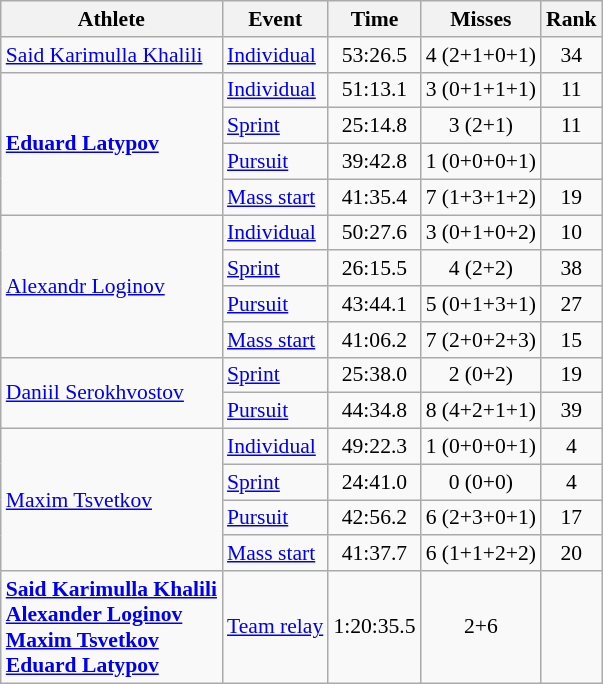<table class="wikitable" style="font-size:90%;text-align:center;">
<tr>
<th>Athlete</th>
<th>Event</th>
<th>Time</th>
<th>Misses</th>
<th>Rank</th>
</tr>
<tr>
<td align=left><a href='#'>Said Karimulla Khalili</a></td>
<td align=left><a href='#'>Individual</a></td>
<td>53:26.5</td>
<td>4 (2+1+0+1)</td>
<td>34</td>
</tr>
<tr>
<td rowspan=4 align=left><strong><a href='#'>Eduard Latypov</a></strong></td>
<td align=left><a href='#'>Individual</a></td>
<td>51:13.1</td>
<td>3 (0+1+1+1)</td>
<td>11</td>
</tr>
<tr>
<td align=left><a href='#'>Sprint</a></td>
<td>25:14.8</td>
<td>3 (2+1)</td>
<td>11</td>
</tr>
<tr>
<td align=left><a href='#'>Pursuit</a></td>
<td>39:42.8</td>
<td>1 (0+0+0+1)</td>
<td></td>
</tr>
<tr>
<td align=left><a href='#'>Mass start</a></td>
<td>41:35.4</td>
<td>7 (1+3+1+2)</td>
<td>19</td>
</tr>
<tr>
<td rowspan=4 align=left><a href='#'>Alexandr Loginov</a></td>
<td align=left><a href='#'>Individual</a></td>
<td>50:27.6</td>
<td>3 (0+1+0+2)</td>
<td>10</td>
</tr>
<tr>
<td align=left><a href='#'>Sprint</a></td>
<td>26:15.5</td>
<td>4 (2+2)</td>
<td>38</td>
</tr>
<tr>
<td align=left><a href='#'>Pursuit</a></td>
<td>43:44.1</td>
<td>5 (0+1+3+1)</td>
<td>27</td>
</tr>
<tr>
<td align=left><a href='#'>Mass start</a></td>
<td>41:06.2</td>
<td>7 (2+0+2+3)</td>
<td>15</td>
</tr>
<tr>
<td rowspan=2 align=left><a href='#'>Daniil Serokhvostov</a></td>
<td align=left><a href='#'>Sprint</a></td>
<td>25:38.0</td>
<td>2 (0+2)</td>
<td>19</td>
</tr>
<tr>
<td align=left><a href='#'>Pursuit</a></td>
<td>44:34.8</td>
<td>8 (4+2+1+1)</td>
<td>39</td>
</tr>
<tr>
<td rowspan=4 align=left><a href='#'>Maxim Tsvetkov</a></td>
<td align=left><a href='#'>Individual</a></td>
<td>49:22.3</td>
<td>1 (0+0+0+1)</td>
<td>4</td>
</tr>
<tr>
<td align=left><a href='#'>Sprint</a></td>
<td>24:41.0</td>
<td>0 (0+0)</td>
<td>4</td>
</tr>
<tr>
<td align=left><a href='#'>Pursuit</a></td>
<td>42:56.2</td>
<td>6 (2+3+0+1)</td>
<td>17</td>
</tr>
<tr>
<td align=left><a href='#'>Mass start</a></td>
<td>41:37.7</td>
<td>6 (1+1+2+2)</td>
<td>20</td>
</tr>
<tr>
<td align=left><strong><a href='#'>Said Karimulla Khalili</a><br><a href='#'>Alexander Loginov</a><br><a href='#'>Maxim Tsvetkov</a><br><a href='#'>Eduard Latypov</a></strong></td>
<td><a href='#'>Team relay</a></td>
<td>1:20:35.5</td>
<td>2+6</td>
<td></td>
</tr>
</table>
